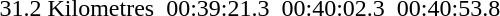<table>
<tr>
<td>31.2 Kilometres<br></td>
<td><br><br><br></td>
<td>00:39:21.3</td>
<td><br><br><br></td>
<td>00:40:02.3</td>
<td><br><br><br></td>
<td>00:40:53.8</td>
</tr>
<tr>
</tr>
</table>
